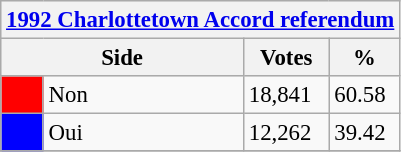<table class="wikitable" style="font-size: 95%; clear:both">
<tr style="background-color:#E9E9E9">
<th colspan=4><a href='#'>1992 Charlottetown Accord referendum</a></th>
</tr>
<tr style="background-color:#E9E9E9">
<th colspan=2 style="width: 130px">Side</th>
<th style="width: 50px">Votes</th>
<th style="width: 40px">%</th>
</tr>
<tr>
<td bgcolor="red"></td>
<td>Non</td>
<td>18,841</td>
<td>60.58</td>
</tr>
<tr>
<td bgcolor="blue"></td>
<td>Oui</td>
<td>12,262</td>
<td>39.42</td>
</tr>
<tr>
</tr>
</table>
